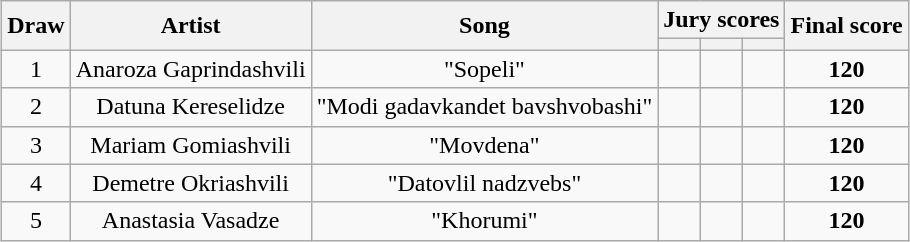<table class="sortable wikitable" style="text-align:center;margin:1em auto 1em auto">
<tr>
<th rowspan="2" scope="col">Draw</th>
<th rowspan="2" scope="col">Artist</th>
<th rowspan="2" scope="col">Song</th>
<th colspan="3" scope="col">Jury scores</th>
<th rowspan="2" scope="col">Final score</th>
</tr>
<tr>
<th colspan="1" scope="col" class="unsortable"><small></small></th>
<th colspan="1" scope="col" class="unsortable"><small></small></th>
<th colspan="1" scope="col" class="unsortable"><small></small></th>
</tr>
<tr>
<td>1</td>
<td>Anaroza Gaprindashvili</td>
<td>"Sopeli"<br></td>
<td colspan="1"></td>
<td colspan="1"></td>
<td colspan="1"></td>
<td colspan="1"><strong>120</strong></td>
</tr>
<tr>
<td>2</td>
<td>Datuna Kereselidze</td>
<td>"Modi gadavkandet bavshvobashi"<br></td>
<td colspan="1"></td>
<td colspan="1"></td>
<td colspan="1"></td>
<td colspan="1"><strong>120</strong></td>
</tr>
<tr>
<td>3</td>
<td>Mariam Gomiashvili</td>
<td>"Movdena"<br></td>
<td colspan="1"></td>
<td colspan="1"></td>
<td colspan="1"></td>
<td colspan="1"><strong>120</strong></td>
</tr>
<tr>
<td>4</td>
<td>Demetre Okriashvili</td>
<td>"Datovlil nadzvebs"<br></td>
<td colspan="1"></td>
<td colspan="1"></td>
<td colspan="1"></td>
<td colspan="1"><strong>120</strong></td>
</tr>
<tr>
<td>5</td>
<td>Anastasia Vasadze</td>
<td>"Khorumi"<br></td>
<td colspan="1"></td>
<td colspan="1"></td>
<td colspan="1"></td>
<td colspan="1"><strong>120</strong></td>
</tr>
</table>
